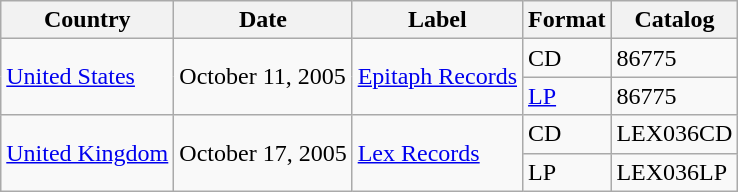<table class="wikitable">
<tr>
<th>Country</th>
<th>Date</th>
<th>Label</th>
<th>Format</th>
<th>Catalog</th>
</tr>
<tr>
<td rowspan="2"><a href='#'>United States</a></td>
<td rowspan="2">October 11, 2005</td>
<td rowspan="2"><a href='#'>Epitaph Records</a></td>
<td>CD</td>
<td>86775</td>
</tr>
<tr>
<td><a href='#'>LP</a></td>
<td>86775</td>
</tr>
<tr>
<td rowspan="2"><a href='#'>United Kingdom</a></td>
<td rowspan="2">October 17, 2005</td>
<td rowspan="2"><a href='#'>Lex Records</a></td>
<td>CD</td>
<td>LEX036CD</td>
</tr>
<tr>
<td>LP</td>
<td>LEX036LP</td>
</tr>
</table>
